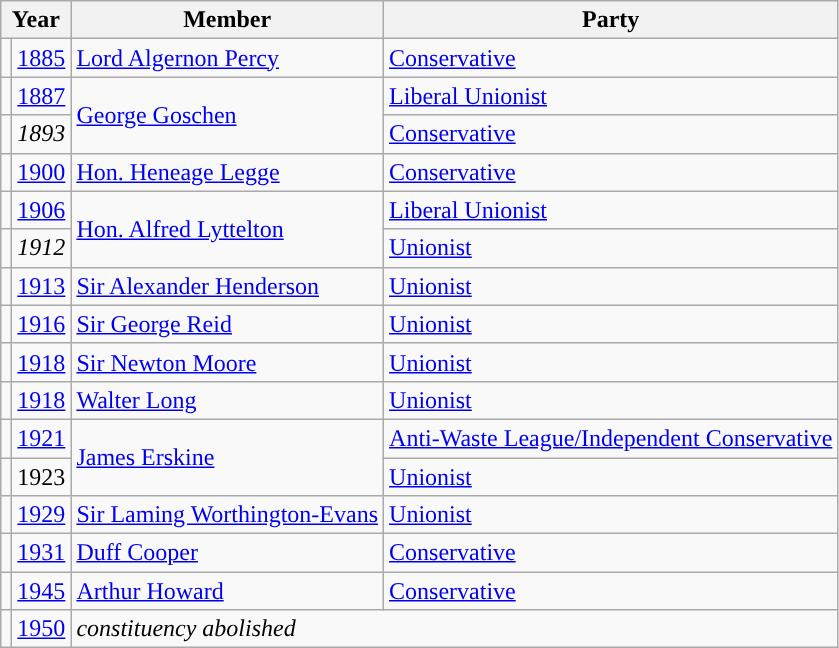<table class="wikitable">
<tr>
<th colspan="2">Year</th>
<th>Member</th>
<th>Party</th>
</tr>
<tr>
<td style="color:inherit;background-color: "></td>
<td><a href='#'>1885</a></td>
<td><a href='#'>Lord Algernon Percy</a></td>
<td><a href='#'>Conservative</a></td>
</tr>
<tr>
<td style="color:inherit;background-color: "></td>
<td><a href='#'>1887</a></td>
<td rowspan="2"><a href='#'>George Goschen</a></td>
<td><a href='#'>Liberal Unionist</a></td>
</tr>
<tr>
<td style="color:inherit;background-color: "></td>
<td><em>1893</em></td>
<td><a href='#'>Conservative</a></td>
</tr>
<tr>
<td style="color:inherit;background-color: "></td>
<td><a href='#'>1900</a></td>
<td><a href='#'>Hon. Heneage Legge</a></td>
<td><a href='#'>Conservative</a></td>
</tr>
<tr>
<td style="color:inherit;background-color: "></td>
<td><a href='#'>1906</a></td>
<td rowspan="2"><a href='#'>Hon. Alfred Lyttelton</a></td>
<td><a href='#'>Liberal Unionist</a></td>
</tr>
<tr>
<td style="color:inherit;background-color: "></td>
<td><em>1912</em></td>
<td><a href='#'>Unionist</a></td>
</tr>
<tr>
<td style="color:inherit;background-color: "></td>
<td><a href='#'>1913</a></td>
<td><a href='#'>Sir Alexander Henderson</a></td>
<td><a href='#'>Unionist</a></td>
</tr>
<tr>
<td style="color:inherit;background-color: "></td>
<td><a href='#'>1916</a></td>
<td><a href='#'>Sir George Reid</a></td>
<td><a href='#'>Unionist</a></td>
</tr>
<tr>
<td style="color:inherit;background-color: "></td>
<td><a href='#'>1918</a></td>
<td><a href='#'>Sir Newton Moore</a></td>
<td><a href='#'>Unionist</a></td>
</tr>
<tr>
<td style="color:inherit;background-color: "></td>
<td><a href='#'>1918</a></td>
<td><a href='#'>Walter Long</a></td>
<td><a href='#'>Unionist</a></td>
</tr>
<tr>
<td style="color:inherit;background-color: "></td>
<td><a href='#'>1921</a></td>
<td rowspan="2"><a href='#'>James Erskine</a></td>
<td><a href='#'>Anti-Waste League/Independent Conservative</a></td>
</tr>
<tr>
<td style="color:inherit;background-color: "></td>
<td>1923</td>
<td><a href='#'>Unionist</a></td>
</tr>
<tr>
<td style="color:inherit;background-color: "></td>
<td><a href='#'>1929</a></td>
<td><a href='#'>Sir Laming Worthington-Evans</a></td>
<td><a href='#'>Unionist</a></td>
</tr>
<tr>
<td style="color:inherit;background-color: "></td>
<td><a href='#'>1931</a></td>
<td><a href='#'>Duff Cooper</a></td>
<td><a href='#'>Conservative</a></td>
</tr>
<tr>
<td style="color:inherit;background-color: "></td>
<td><a href='#'>1945</a></td>
<td><a href='#'>Arthur Howard</a></td>
<td><a href='#'>Conservative</a></td>
</tr>
<tr>
<td></td>
<td><a href='#'>1950</a></td>
<td colspan="2"><em>constituency abolished</em></td>
</tr>
</table>
